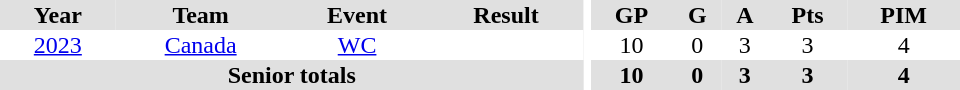<table border="0" cellpadding="1" cellspacing="0" ID="Table3" style="text-align:center; width:40em">
<tr bgcolor="#e0e0e0">
<th>Year</th>
<th>Team</th>
<th>Event</th>
<th>Result</th>
<th rowspan="99" bgcolor="#ffffff"></th>
<th>GP</th>
<th>G</th>
<th>A</th>
<th>Pts</th>
<th>PIM</th>
</tr>
<tr>
<td><a href='#'>2023</a></td>
<td><a href='#'>Canada</a></td>
<td><a href='#'>WC</a></td>
<td></td>
<td>10</td>
<td>0</td>
<td>3</td>
<td>3</td>
<td>4</td>
</tr>
<tr bgcolor="#e0e0e0">
<th colspan="4">Senior totals</th>
<th>10</th>
<th>0</th>
<th>3</th>
<th>3</th>
<th>4</th>
</tr>
</table>
